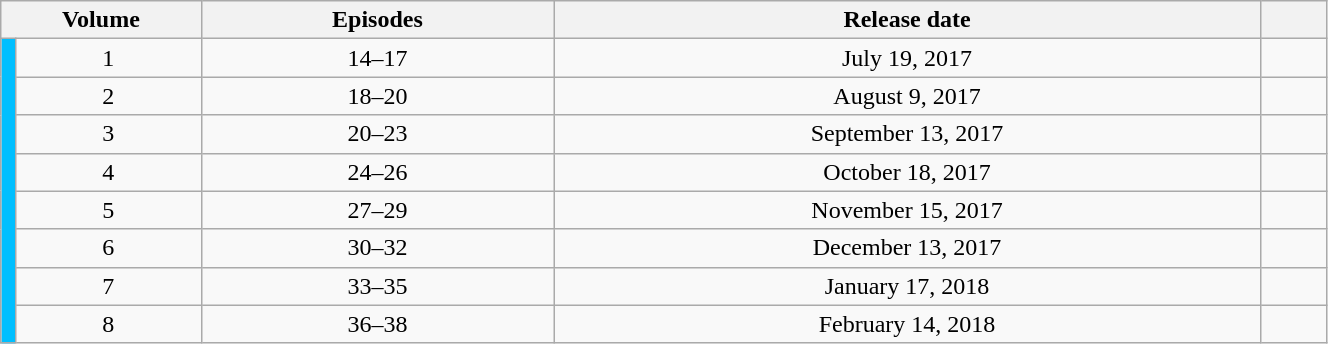<table class="wikitable" style="text-align:center; width: 70%;">
<tr>
<th colspan="2" width="15%">Volume</th>
<th>Episodes</th>
<th>Release date</th>
<th width="5%"></th>
</tr>
<tr>
<td rowspan="8" width="1%" style="background: #00BFFF"></td>
<td>1</td>
<td>14–17</td>
<td>July 19, 2017</td>
<td></td>
</tr>
<tr>
<td>2</td>
<td>18–20</td>
<td>August 9, 2017</td>
<td></td>
</tr>
<tr>
<td>3</td>
<td>20–23</td>
<td>September 13, 2017</td>
<td></td>
</tr>
<tr>
<td>4</td>
<td>24–26</td>
<td>October 18, 2017</td>
<td></td>
</tr>
<tr>
<td>5</td>
<td>27–29</td>
<td>November 15, 2017</td>
<td></td>
</tr>
<tr>
<td>6</td>
<td>30–32</td>
<td>December 13, 2017</td>
<td></td>
</tr>
<tr>
<td>7</td>
<td>33–35</td>
<td>January 17, 2018</td>
<td></td>
</tr>
<tr>
<td>8</td>
<td>36–38</td>
<td>February 14, 2018</td>
<td></td>
</tr>
</table>
